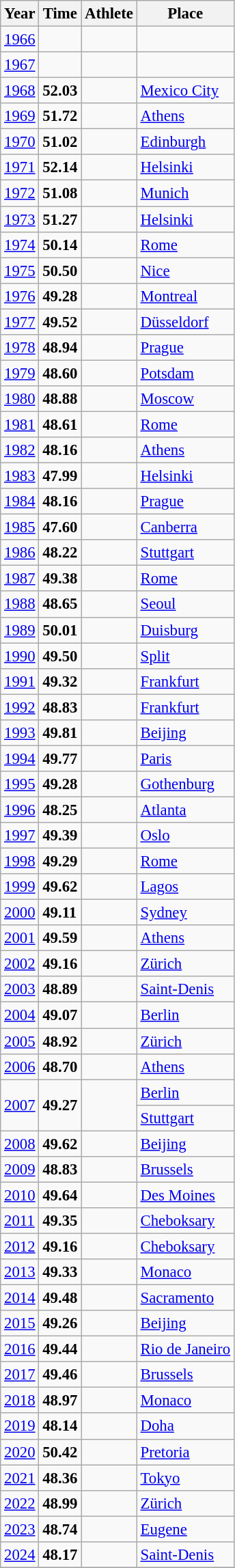<table class="wikitable sortable" style="font-size:95%;">
<tr>
<th>Year</th>
<th>Time</th>
<th>Athlete</th>
<th>Place</th>
</tr>
<tr>
<td><a href='#'>1966</a></td>
<td></td>
<td></td>
<td></td>
</tr>
<tr>
<td><a href='#'>1967</a></td>
<td></td>
<td></td>
<td></td>
</tr>
<tr>
<td><a href='#'>1968</a></td>
<td><strong>52.03</strong> </td>
<td></td>
<td><a href='#'>Mexico City</a></td>
</tr>
<tr>
<td><a href='#'>1969</a></td>
<td><strong>51.72</strong></td>
<td></td>
<td><a href='#'>Athens</a></td>
</tr>
<tr>
<td><a href='#'>1970</a></td>
<td><strong>51.02</strong></td>
<td></td>
<td><a href='#'>Edinburgh</a></td>
</tr>
<tr>
<td><a href='#'>1971</a></td>
<td><strong>52.14</strong></td>
<td></td>
<td><a href='#'>Helsinki</a></td>
</tr>
<tr>
<td><a href='#'>1972</a></td>
<td><strong>51.08</strong></td>
<td></td>
<td><a href='#'>Munich</a></td>
</tr>
<tr>
<td><a href='#'>1973</a></td>
<td><strong>51.27</strong></td>
<td></td>
<td><a href='#'>Helsinki</a></td>
</tr>
<tr>
<td><a href='#'>1974</a></td>
<td><strong>50.14</strong></td>
<td></td>
<td><a href='#'>Rome</a></td>
</tr>
<tr>
<td><a href='#'>1975</a></td>
<td><strong>50.50</strong></td>
<td></td>
<td><a href='#'>Nice</a></td>
</tr>
<tr>
<td><a href='#'>1976</a></td>
<td><strong>49.28</strong></td>
<td></td>
<td><a href='#'>Montreal</a></td>
</tr>
<tr>
<td><a href='#'>1977</a></td>
<td><strong>49.52</strong></td>
<td></td>
<td><a href='#'>Düsseldorf</a></td>
</tr>
<tr>
<td><a href='#'>1978</a></td>
<td><strong>48.94</strong></td>
<td></td>
<td><a href='#'>Prague</a></td>
</tr>
<tr>
<td><a href='#'>1979</a></td>
<td><strong>48.60</strong></td>
<td></td>
<td><a href='#'>Potsdam</a></td>
</tr>
<tr>
<td><a href='#'>1980</a></td>
<td><strong>48.88</strong></td>
<td></td>
<td><a href='#'>Moscow</a></td>
</tr>
<tr>
<td><a href='#'>1981</a></td>
<td><strong>48.61</strong></td>
<td></td>
<td><a href='#'>Rome</a></td>
</tr>
<tr>
<td><a href='#'>1982</a></td>
<td><strong>48.16</strong></td>
<td></td>
<td><a href='#'>Athens</a></td>
</tr>
<tr>
<td><a href='#'>1983</a></td>
<td><strong>47.99</strong></td>
<td></td>
<td><a href='#'>Helsinki</a></td>
</tr>
<tr>
<td><a href='#'>1984</a></td>
<td><strong>48.16</strong></td>
<td></td>
<td><a href='#'>Prague</a></td>
</tr>
<tr>
<td><a href='#'>1985</a></td>
<td><strong>47.60</strong></td>
<td></td>
<td><a href='#'>Canberra</a></td>
</tr>
<tr>
<td><a href='#'>1986</a></td>
<td><strong>48.22</strong></td>
<td></td>
<td><a href='#'>Stuttgart</a></td>
</tr>
<tr>
<td><a href='#'>1987</a></td>
<td><strong>49.38</strong></td>
<td></td>
<td><a href='#'>Rome</a></td>
</tr>
<tr>
<td><a href='#'>1988</a></td>
<td><strong>48.65</strong></td>
<td></td>
<td><a href='#'>Seoul</a></td>
</tr>
<tr>
<td><a href='#'>1989</a></td>
<td><strong>50.01</strong></td>
<td></td>
<td><a href='#'>Duisburg</a></td>
</tr>
<tr>
<td><a href='#'>1990</a></td>
<td><strong>49.50</strong></td>
<td></td>
<td><a href='#'>Split</a></td>
</tr>
<tr>
<td><a href='#'>1991</a></td>
<td><strong>49.32</strong></td>
<td></td>
<td><a href='#'>Frankfurt</a></td>
</tr>
<tr>
<td><a href='#'>1992</a></td>
<td><strong>48.83</strong></td>
<td></td>
<td><a href='#'>Frankfurt</a></td>
</tr>
<tr>
<td><a href='#'>1993</a></td>
<td><strong>49.81</strong></td>
<td></td>
<td><a href='#'>Beijing</a></td>
</tr>
<tr>
<td><a href='#'>1994</a></td>
<td><strong>49.77</strong></td>
<td></td>
<td><a href='#'>Paris</a></td>
</tr>
<tr>
<td><a href='#'>1995</a></td>
<td><strong>49.28</strong></td>
<td></td>
<td><a href='#'>Gothenburg</a></td>
</tr>
<tr>
<td><a href='#'>1996</a></td>
<td><strong>48.25</strong></td>
<td></td>
<td><a href='#'>Atlanta</a></td>
</tr>
<tr>
<td><a href='#'>1997</a></td>
<td><strong>49.39</strong></td>
<td></td>
<td><a href='#'>Oslo</a></td>
</tr>
<tr>
<td><a href='#'>1998</a></td>
<td><strong>49.29</strong></td>
<td></td>
<td><a href='#'>Rome</a></td>
</tr>
<tr>
<td><a href='#'>1999</a></td>
<td><strong>49.62</strong></td>
<td></td>
<td><a href='#'>Lagos</a></td>
</tr>
<tr>
<td><a href='#'>2000</a></td>
<td><strong>49.11</strong></td>
<td></td>
<td><a href='#'>Sydney</a></td>
</tr>
<tr>
<td><a href='#'>2001</a></td>
<td><strong>49.59</strong></td>
<td></td>
<td><a href='#'>Athens</a></td>
</tr>
<tr>
<td><a href='#'>2002</a></td>
<td><strong>49.16</strong></td>
<td></td>
<td><a href='#'>Zürich</a></td>
</tr>
<tr>
<td><a href='#'>2003</a></td>
<td><strong>48.89</strong></td>
<td></td>
<td><a href='#'>Saint-Denis</a></td>
</tr>
<tr>
<td><a href='#'>2004</a></td>
<td><strong>49.07</strong></td>
<td></td>
<td><a href='#'>Berlin</a></td>
</tr>
<tr>
<td><a href='#'>2005</a></td>
<td><strong>48.92</strong></td>
<td></td>
<td><a href='#'>Zürich</a></td>
</tr>
<tr>
<td><a href='#'>2006</a></td>
<td><strong>48.70</strong></td>
<td></td>
<td><a href='#'>Athens</a></td>
</tr>
<tr>
<td rowspan=2><a href='#'>2007</a></td>
<td rowspan=2><strong>49.27</strong></td>
<td rowspan=2></td>
<td><a href='#'>Berlin</a></td>
</tr>
<tr>
<td><a href='#'>Stuttgart</a></td>
</tr>
<tr>
<td><a href='#'>2008</a></td>
<td><strong>49.62</strong></td>
<td></td>
<td><a href='#'>Beijing</a></td>
</tr>
<tr>
<td><a href='#'>2009</a></td>
<td><strong>48.83</strong></td>
<td></td>
<td><a href='#'>Brussels</a></td>
</tr>
<tr>
<td><a href='#'>2010</a></td>
<td><strong>49.64</strong></td>
<td></td>
<td><a href='#'>Des Moines</a></td>
</tr>
<tr>
<td><a href='#'>2011</a></td>
<td><strong>49.35</strong></td>
<td></td>
<td><a href='#'>Cheboksary</a></td>
</tr>
<tr>
<td><a href='#'>2012</a></td>
<td><strong>49.16</strong></td>
<td></td>
<td><a href='#'>Cheboksary</a></td>
</tr>
<tr>
<td><a href='#'>2013</a></td>
<td><strong>49.33</strong></td>
<td></td>
<td><a href='#'>Monaco</a></td>
</tr>
<tr>
<td><a href='#'>2014</a></td>
<td><strong>49.48</strong></td>
<td></td>
<td><a href='#'>Sacramento</a></td>
</tr>
<tr>
<td><a href='#'>2015</a></td>
<td><strong>49.26</strong></td>
<td></td>
<td><a href='#'>Beijing</a></td>
</tr>
<tr>
<td><a href='#'>2016</a></td>
<td><strong>49.44</strong></td>
<td></td>
<td><a href='#'>Rio de Janeiro</a></td>
</tr>
<tr>
<td><a href='#'>2017</a></td>
<td><strong>49.46</strong></td>
<td></td>
<td><a href='#'>Brussels</a></td>
</tr>
<tr>
<td><a href='#'>2018</a></td>
<td><strong>48.97</strong></td>
<td></td>
<td><a href='#'>Monaco</a></td>
</tr>
<tr>
<td><a href='#'>2019</a></td>
<td><strong>48.14</strong></td>
<td></td>
<td><a href='#'>Doha</a></td>
</tr>
<tr>
<td><a href='#'>2020</a></td>
<td><strong>50.42</strong> </td>
<td></td>
<td><a href='#'>Pretoria</a></td>
</tr>
<tr>
<td><a href='#'>2021</a></td>
<td><strong>48.36</strong></td>
<td></td>
<td><a href='#'>Tokyo</a></td>
</tr>
<tr>
<td><a href='#'>2022</a></td>
<td><strong>48.99</strong></td>
<td></td>
<td><a href='#'>Zürich</a></td>
</tr>
<tr>
<td><a href='#'>2023</a></td>
<td><strong>48.74</strong></td>
<td></td>
<td><a href='#'>Eugene</a></td>
</tr>
<tr>
<td><a href='#'>2024</a></td>
<td><strong>48.17</strong></td>
<td></td>
<td><a href='#'>Saint-Denis</a></td>
</tr>
<tr>
</tr>
</table>
